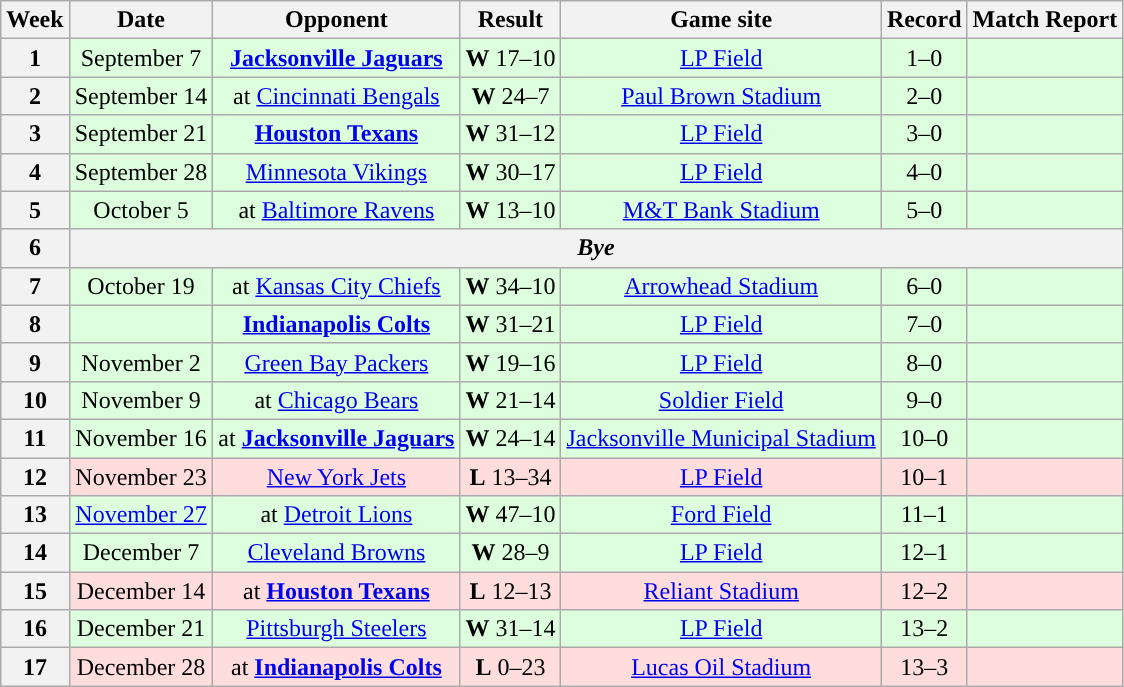<table class="wikitable" style="text-align:center">
<tr>
<th>Week</th>
<th>Date</th>
<th>Opponent</th>
<th>Result</th>
<th>Game site</th>
<th>Record</th>
<th>Match Report</th>
</tr>
<tr style="background:#ddffdd;">
<th>1</th>
<td>September 7</td>
<td><strong><a href='#'>Jacksonville Jaguars</a></strong></td>
<td><strong>W</strong> 17–10</td>
<td><a href='#'>LP Field</a></td>
<td align=center>1–0</td>
<td align=center colspan="1"></td>
</tr>
<tr style="background:#ddffdd;">
<th>2</th>
<td>September 14</td>
<td>at <a href='#'>Cincinnati Bengals</a></td>
<td><strong>W</strong> 24–7</td>
<td><a href='#'>Paul Brown Stadium</a></td>
<td align=center>2–0</td>
<td align=center colspan="1"></td>
</tr>
<tr style="background:#ddffdd;">
<th>3</th>
<td>September 21</td>
<td><strong><a href='#'>Houston Texans</a></strong></td>
<td><strong>W</strong> 31–12</td>
<td><a href='#'>LP Field</a></td>
<td align=center>3–0</td>
<td align=center colspan="1"></td>
</tr>
<tr style="background:#ddffdd;">
<th>4</th>
<td>September 28</td>
<td><a href='#'>Minnesota Vikings</a></td>
<td><strong>W</strong> 30–17</td>
<td><a href='#'>LP Field</a></td>
<td align=center>4–0</td>
<td align=center colspan="1"></td>
</tr>
<tr style="background:#ddffdd;">
<th>5</th>
<td>October 5</td>
<td>at <a href='#'>Baltimore Ravens</a></td>
<td><strong>W</strong> 13–10</td>
<td><a href='#'>M&T Bank Stadium</a></td>
<td align=center>5–0</td>
<td align=center colspan="1"></td>
</tr>
<tr>
<th>6</th>
<th colSpan=6><em>Bye</em></th>
</tr>
<tr style="background:#ddffdd;">
<th>7</th>
<td>October 19</td>
<td>at <a href='#'>Kansas City Chiefs</a></td>
<td><strong>W</strong> 34–10</td>
<td><a href='#'>Arrowhead Stadium</a></td>
<td align=center>6–0</td>
<td align=center colspan="1"></td>
</tr>
<tr style="background:#ddffdd;">
<th>8</th>
<td></td>
<td><strong><a href='#'>Indianapolis Colts</a></strong></td>
<td><strong>W</strong> 31–21</td>
<td><a href='#'>LP Field</a></td>
<td align=center>7–0</td>
<td align=center colspan="1"></td>
</tr>
<tr style="background:#ddffdd;">
<th>9</th>
<td>November 2</td>
<td><a href='#'>Green Bay Packers</a></td>
<td><strong>W</strong> 19–16 </td>
<td><a href='#'>LP Field</a></td>
<td align=center>8–0</td>
<td align=center colspan="1"></td>
</tr>
<tr style="background:#ddffdd;">
<th>10</th>
<td>November 9</td>
<td>at <a href='#'>Chicago Bears</a></td>
<td><strong>W</strong> 21–14</td>
<td><a href='#'>Soldier Field</a></td>
<td align=center>9–0</td>
<td align=center colspan="1"></td>
</tr>
<tr style="background:#ddffdd;">
<th>11</th>
<td>November 16</td>
<td>at <strong><a href='#'>Jacksonville Jaguars</a></strong></td>
<td><strong>W</strong> 24–14</td>
<td><a href='#'>Jacksonville Municipal Stadium</a></td>
<td align=center>10–0</td>
<td align=center colspan="1"></td>
</tr>
<tr style="background:#ffdddd;">
<th>12</th>
<td>November 23</td>
<td><a href='#'>New York Jets</a></td>
<td><strong>L</strong> 13–34</td>
<td><a href='#'>LP Field</a></td>
<td align=center>10–1</td>
<td align=center colspan="1"></td>
</tr>
<tr style="background:#ddffdd;">
<th>13</th>
<td><a href='#'>November 27</a></td>
<td>at <a href='#'>Detroit Lions</a></td>
<td><strong>W</strong> 47–10</td>
<td><a href='#'>Ford Field</a></td>
<td align=center>11–1</td>
<td align=center colspan="1"></td>
</tr>
<tr style="background:#ddffdd;">
<th>14</th>
<td>December 7</td>
<td><a href='#'>Cleveland Browns</a></td>
<td><strong>W</strong> 28–9</td>
<td><a href='#'>LP Field</a></td>
<td align=center>12–1</td>
<td align=center colspan="1"></td>
</tr>
<tr style="background:#ffdddd;">
<th>15</th>
<td>December 14</td>
<td>at <strong><a href='#'>Houston Texans</a></strong></td>
<td><strong>L</strong> 12–13</td>
<td><a href='#'>Reliant Stadium</a></td>
<td align=center>12–2</td>
<td align=center colspan="1"></td>
</tr>
<tr style="background:#ddffdd;">
<th>16</th>
<td>December 21</td>
<td><a href='#'>Pittsburgh Steelers</a></td>
<td><strong>W</strong> 31–14</td>
<td><a href='#'>LP Field</a></td>
<td align=center>13–2</td>
<td align=center colspan="1"></td>
</tr>
<tr style="background:#ffdddd;">
<th>17</th>
<td>December 28</td>
<td>at <strong><a href='#'>Indianapolis Colts</a></strong></td>
<td><strong>L</strong> 0–23</td>
<td><a href='#'>Lucas Oil Stadium</a></td>
<td align=center>13–3</td>
<td align=center colspan="1"></td>
</tr>
</table>
